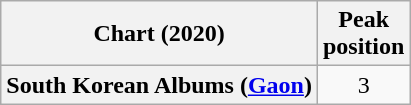<table class="wikitable plainrowheaders" style="text-align:center">
<tr>
<th scope="col">Chart (2020)</th>
<th scope="col">Peak<br>position</th>
</tr>
<tr>
<th scope="row">South Korean Albums (<a href='#'>Gaon</a>)</th>
<td>3</td>
</tr>
</table>
